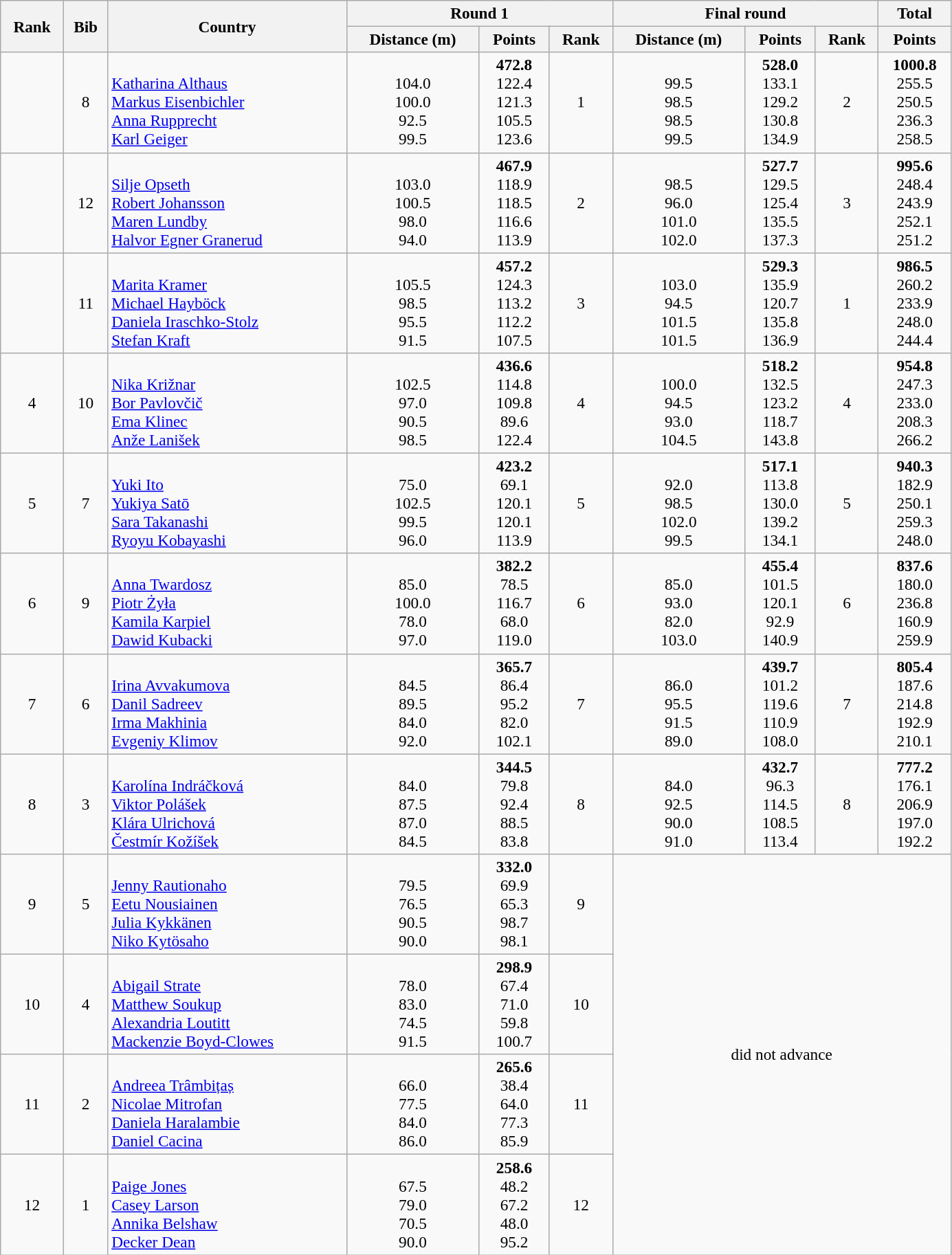<table class="wikitable sortable" style="text-align:center;font-size:97%" width=73%>
<tr>
<th rowspan=2>Rank</th>
<th rowspan=2>Bib</th>
<th rowspan=2>Country</th>
<th colspan=3>Round 1</th>
<th colspan=3>Final round</th>
<th>Total</th>
</tr>
<tr>
<th>Distance (m)</th>
<th>Points</th>
<th>Rank</th>
<th>Distance (m)</th>
<th>Points</th>
<th>Rank</th>
<th>Points</th>
</tr>
<tr>
<td></td>
<td>8</td>
<td align=left><br><a href='#'>Katharina Althaus</a><br><a href='#'>Markus Eisenbichler</a><br><a href='#'>Anna Rupprecht</a><br><a href='#'>Karl Geiger</a></td>
<td><br>104.0<br>100.0<br>92.5<br>99.5</td>
<td><strong>472.8</strong><br>122.4<br>121.3<br>105.5<br>123.6</td>
<td>1</td>
<td><br>99.5<br>98.5<br>98.5<br>99.5</td>
<td><strong>528.0</strong><br>133.1<br>129.2<br>130.8<br>134.9</td>
<td>2</td>
<td><strong>1000.8</strong><br>255.5<br>250.5<br>236.3<br>258.5</td>
</tr>
<tr>
<td></td>
<td>12</td>
<td align=left><br><a href='#'>Silje Opseth</a><br><a href='#'>Robert Johansson</a><br><a href='#'>Maren Lundby</a><br><a href='#'>Halvor Egner Granerud</a></td>
<td><br>103.0<br>100.5<br>98.0<br>94.0</td>
<td><strong>467.9</strong><br>118.9<br>118.5<br>116.6<br>113.9</td>
<td>2</td>
<td><br>98.5<br>96.0<br>101.0<br>102.0</td>
<td><strong>527.7</strong><br>129.5<br>125.4<br>135.5<br>137.3</td>
<td>3</td>
<td><strong>995.6</strong><br>248.4<br>243.9<br>252.1<br>251.2</td>
</tr>
<tr>
<td></td>
<td>11</td>
<td align=left><br><a href='#'>Marita Kramer</a><br><a href='#'>Michael Hayböck</a><br><a href='#'>Daniela Iraschko-Stolz</a><br><a href='#'>Stefan Kraft</a></td>
<td><br>105.5<br>98.5<br>95.5<br>91.5</td>
<td><strong>457.2</strong><br>124.3<br>113.2<br>112.2<br>107.5</td>
<td>3</td>
<td><br>103.0<br>94.5<br>101.5<br>101.5</td>
<td><strong>529.3</strong><br>135.9<br>120.7<br>135.8<br>136.9</td>
<td>1</td>
<td><strong>986.5</strong><br>260.2<br>233.9<br>248.0<br>244.4</td>
</tr>
<tr>
<td>4</td>
<td>10</td>
<td align=left><br><a href='#'>Nika Križnar</a><br><a href='#'>Bor Pavlovčič</a><br><a href='#'>Ema Klinec</a><br><a href='#'>Anže Lanišek</a></td>
<td><br>102.5<br>97.0<br>90.5<br>98.5</td>
<td><strong>436.6</strong><br>114.8<br>109.8<br>89.6<br>122.4</td>
<td>4</td>
<td><br>100.0<br>94.5<br>93.0<br>104.5</td>
<td><strong>518.2</strong><br>132.5<br>123.2<br>118.7<br>143.8</td>
<td>4</td>
<td><strong>954.8</strong><br>247.3<br>233.0<br>208.3<br>266.2</td>
</tr>
<tr>
<td>5</td>
<td>7</td>
<td align=left><br><a href='#'>Yuki Ito</a><br><a href='#'>Yukiya Satō</a><br><a href='#'>Sara Takanashi</a><br><a href='#'>Ryoyu Kobayashi</a></td>
<td><br>75.0<br>102.5<br>99.5<br>96.0</td>
<td><strong>423.2</strong><br>69.1<br>120.1<br>120.1<br>113.9</td>
<td>5</td>
<td><br>92.0<br>98.5<br>102.0<br>99.5</td>
<td><strong>517.1</strong><br>113.8<br>130.0<br>139.2<br>134.1</td>
<td>5</td>
<td><strong>940.3</strong><br>182.9<br>250.1<br>259.3<br>248.0</td>
</tr>
<tr>
<td>6</td>
<td>9</td>
<td align=left><br><a href='#'>Anna Twardosz</a><br><a href='#'>Piotr Żyła</a><br><a href='#'>Kamila Karpiel</a><br><a href='#'>Dawid Kubacki</a></td>
<td><br>85.0<br>100.0<br>78.0<br>97.0</td>
<td><strong>382.2</strong><br>78.5<br>116.7<br>68.0<br>119.0</td>
<td>6</td>
<td><br>85.0<br>93.0<br>82.0<br>103.0</td>
<td><strong>455.4</strong><br>101.5<br>120.1<br>92.9<br>140.9</td>
<td>6</td>
<td><strong>837.6</strong><br>180.0<br>236.8<br>160.9<br>259.9</td>
</tr>
<tr>
<td>7</td>
<td>6</td>
<td align=left><br><a href='#'>Irina Avvakumova</a><br><a href='#'>Danil Sadreev</a><br><a href='#'>Irma Makhinia</a><br><a href='#'>Evgeniy Klimov</a></td>
<td><br>84.5<br>89.5<br>84.0<br>92.0</td>
<td><strong>365.7</strong><br>86.4<br>95.2<br>82.0<br>102.1</td>
<td>7</td>
<td><br>86.0<br>95.5<br>91.5<br>89.0</td>
<td><strong>439.7</strong><br>101.2<br>119.6<br>110.9<br>108.0</td>
<td>7</td>
<td><strong>805.4</strong><br>187.6<br>214.8<br>192.9<br>210.1</td>
</tr>
<tr>
<td>8</td>
<td>3</td>
<td align=left><br><a href='#'>Karolína Indráčková</a><br><a href='#'>Viktor Polášek</a><br><a href='#'>Klára Ulrichová</a><br><a href='#'>Čestmír Kožíšek</a></td>
<td><br>84.0<br>87.5<br>87.0<br>84.5</td>
<td><strong>344.5</strong><br>79.8<br>92.4<br>88.5<br>83.8</td>
<td>8</td>
<td><br>84.0<br>92.5<br>90.0<br>91.0</td>
<td><strong>432.7</strong><br>96.3<br>114.5<br>108.5<br>113.4</td>
<td>8</td>
<td><strong>777.2</strong><br>176.1<br>206.9<br>197.0<br>192.2</td>
</tr>
<tr>
<td>9</td>
<td>5</td>
<td align=left><br><a href='#'>Jenny Rautionaho</a><br><a href='#'>Eetu Nousiainen</a><br><a href='#'>Julia Kykkänen</a><br><a href='#'>Niko Kytösaho</a></td>
<td><br>79.5<br>76.5<br>90.5<br>90.0</td>
<td><strong>332.0</strong><br>69.9<br>65.3<br>98.7<br>98.1</td>
<td>9</td>
<td rowspan=4 colspan=4>did not advance</td>
</tr>
<tr>
<td>10</td>
<td>4</td>
<td align=left><br><a href='#'>Abigail Strate</a><br><a href='#'>Matthew Soukup</a><br><a href='#'>Alexandria Loutitt</a><br><a href='#'>Mackenzie Boyd-Clowes</a></td>
<td><br>78.0<br>83.0<br>74.5<br>91.5</td>
<td><strong>298.9</strong><br>67.4<br>71.0<br>59.8<br>100.7</td>
<td>10</td>
</tr>
<tr>
<td>11</td>
<td>2</td>
<td align=left><br><a href='#'>Andreea Trâmbițaș</a><br><a href='#'>Nicolae Mitrofan</a><br><a href='#'>Daniela Haralambie</a><br><a href='#'>Daniel Cacina</a></td>
<td><br>66.0<br>77.5<br>84.0<br>86.0</td>
<td><strong>265.6</strong><br>38.4<br>64.0<br>77.3<br>85.9</td>
<td>11</td>
</tr>
<tr>
<td>12</td>
<td>1</td>
<td align=left><br><a href='#'>Paige Jones</a><br><a href='#'>Casey Larson</a><br><a href='#'>Annika Belshaw</a><br><a href='#'>Decker Dean</a></td>
<td><br>67.5<br>79.0<br>70.5<br>90.0</td>
<td><strong>258.6</strong><br>48.2<br>67.2<br>48.0<br>95.2</td>
<td>12</td>
</tr>
</table>
